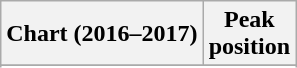<table class="wikitable sortable">
<tr>
<th align="left">Chart (2016–2017)</th>
<th align="center">Peak<br>position</th>
</tr>
<tr>
</tr>
<tr>
</tr>
<tr>
</tr>
</table>
